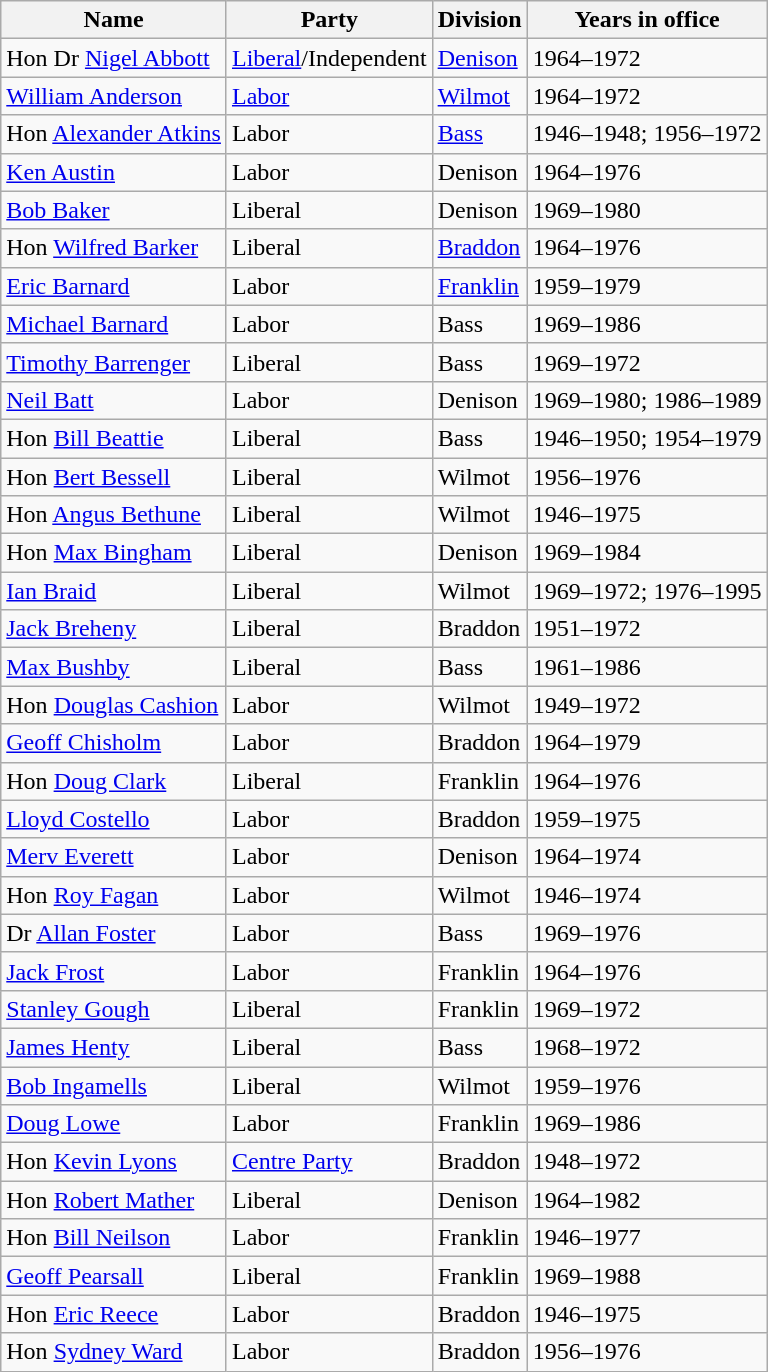<table class="wikitable sortable">
<tr>
<th><strong>Name</strong></th>
<th><strong>Party</strong></th>
<th><strong>Division</strong></th>
<th><strong>Years in office</strong></th>
</tr>
<tr>
<td>Hon Dr <a href='#'>Nigel Abbott</a></td>
<td><a href='#'>Liberal</a>/Independent</td>
<td><a href='#'>Denison</a></td>
<td>1964–1972</td>
</tr>
<tr>
<td><a href='#'>William Anderson</a></td>
<td><a href='#'>Labor</a></td>
<td><a href='#'>Wilmot</a></td>
<td>1964–1972</td>
</tr>
<tr>
<td>Hon <a href='#'>Alexander Atkins</a></td>
<td>Labor</td>
<td><a href='#'>Bass</a></td>
<td>1946–1948; 1956–1972</td>
</tr>
<tr>
<td><a href='#'>Ken Austin</a></td>
<td>Labor</td>
<td>Denison</td>
<td>1964–1976</td>
</tr>
<tr>
<td><a href='#'>Bob Baker</a></td>
<td>Liberal</td>
<td>Denison</td>
<td>1969–1980</td>
</tr>
<tr>
<td>Hon <a href='#'>Wilfred Barker</a></td>
<td>Liberal</td>
<td><a href='#'>Braddon</a></td>
<td>1964–1976</td>
</tr>
<tr>
<td><a href='#'>Eric Barnard</a></td>
<td>Labor</td>
<td><a href='#'>Franklin</a></td>
<td>1959–1979</td>
</tr>
<tr>
<td><a href='#'>Michael Barnard</a></td>
<td>Labor</td>
<td>Bass</td>
<td>1969–1986</td>
</tr>
<tr>
<td><a href='#'>Timothy Barrenger</a></td>
<td>Liberal</td>
<td>Bass</td>
<td>1969–1972</td>
</tr>
<tr>
<td><a href='#'>Neil Batt</a></td>
<td>Labor</td>
<td>Denison</td>
<td>1969–1980; 1986–1989</td>
</tr>
<tr>
<td>Hon <a href='#'>Bill Beattie</a></td>
<td>Liberal</td>
<td>Bass</td>
<td>1946–1950; 1954–1979</td>
</tr>
<tr>
<td>Hon <a href='#'>Bert Bessell</a></td>
<td>Liberal</td>
<td>Wilmot</td>
<td>1956–1976</td>
</tr>
<tr>
<td>Hon <a href='#'>Angus Bethune</a></td>
<td>Liberal</td>
<td>Wilmot</td>
<td>1946–1975</td>
</tr>
<tr>
<td>Hon <a href='#'>Max Bingham</a></td>
<td>Liberal</td>
<td>Denison</td>
<td>1969–1984</td>
</tr>
<tr>
<td><a href='#'>Ian Braid</a></td>
<td>Liberal</td>
<td>Wilmot</td>
<td>1969–1972; 1976–1995</td>
</tr>
<tr>
<td><a href='#'>Jack Breheny</a></td>
<td>Liberal</td>
<td>Braddon</td>
<td>1951–1972</td>
</tr>
<tr>
<td><a href='#'>Max Bushby</a></td>
<td>Liberal</td>
<td>Bass</td>
<td>1961–1986</td>
</tr>
<tr>
<td>Hon <a href='#'>Douglas Cashion</a></td>
<td>Labor</td>
<td>Wilmot</td>
<td>1949–1972</td>
</tr>
<tr>
<td><a href='#'>Geoff Chisholm</a></td>
<td>Labor</td>
<td>Braddon</td>
<td>1964–1979</td>
</tr>
<tr>
<td>Hon <a href='#'>Doug Clark</a></td>
<td>Liberal</td>
<td>Franklin</td>
<td>1964–1976</td>
</tr>
<tr>
<td><a href='#'>Lloyd Costello</a></td>
<td>Labor</td>
<td>Braddon</td>
<td>1959–1975</td>
</tr>
<tr>
<td><a href='#'>Merv Everett</a></td>
<td>Labor</td>
<td>Denison</td>
<td>1964–1974</td>
</tr>
<tr>
<td>Hon <a href='#'>Roy Fagan</a></td>
<td>Labor</td>
<td>Wilmot</td>
<td>1946–1974</td>
</tr>
<tr>
<td>Dr <a href='#'>Allan Foster</a></td>
<td>Labor</td>
<td>Bass</td>
<td>1969–1976</td>
</tr>
<tr>
<td><a href='#'>Jack Frost</a></td>
<td>Labor</td>
<td>Franklin</td>
<td>1964–1976</td>
</tr>
<tr>
<td><a href='#'>Stanley Gough</a></td>
<td>Liberal</td>
<td>Franklin</td>
<td>1969–1972</td>
</tr>
<tr>
<td><a href='#'>James Henty</a></td>
<td>Liberal</td>
<td>Bass</td>
<td>1968–1972</td>
</tr>
<tr>
<td><a href='#'>Bob Ingamells</a></td>
<td>Liberal</td>
<td>Wilmot</td>
<td>1959–1976</td>
</tr>
<tr>
<td><a href='#'>Doug Lowe</a></td>
<td>Labor</td>
<td>Franklin</td>
<td>1969–1986</td>
</tr>
<tr>
<td>Hon <a href='#'>Kevin Lyons</a></td>
<td><a href='#'>Centre Party</a></td>
<td>Braddon</td>
<td>1948–1972</td>
</tr>
<tr>
<td>Hon <a href='#'>Robert Mather</a></td>
<td>Liberal</td>
<td>Denison</td>
<td>1964–1982</td>
</tr>
<tr>
<td>Hon <a href='#'>Bill Neilson</a></td>
<td>Labor</td>
<td>Franklin</td>
<td>1946–1977</td>
</tr>
<tr>
<td><a href='#'>Geoff Pearsall</a></td>
<td>Liberal</td>
<td>Franklin</td>
<td>1969–1988</td>
</tr>
<tr>
<td>Hon <a href='#'>Eric Reece</a></td>
<td>Labor</td>
<td>Braddon</td>
<td>1946–1975</td>
</tr>
<tr>
<td>Hon <a href='#'>Sydney Ward</a></td>
<td>Labor</td>
<td>Braddon</td>
<td>1956–1976</td>
</tr>
</table>
